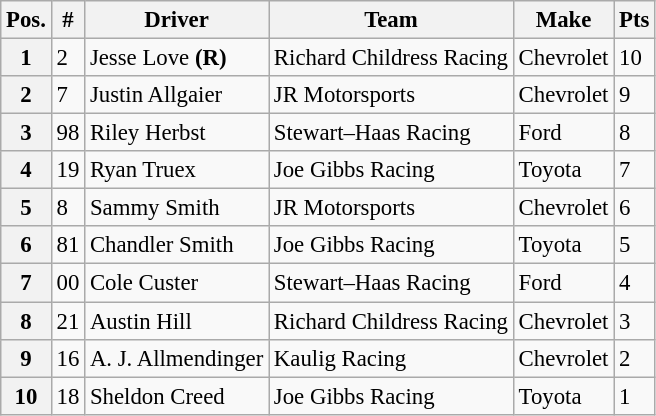<table class="wikitable" style="font-size:95%">
<tr>
<th>Pos.</th>
<th>#</th>
<th>Driver</th>
<th>Team</th>
<th>Make</th>
<th>Pts</th>
</tr>
<tr>
<th>1</th>
<td>2</td>
<td>Jesse Love <strong>(R)</strong></td>
<td>Richard Childress Racing</td>
<td>Chevrolet</td>
<td>10</td>
</tr>
<tr>
<th>2</th>
<td>7</td>
<td>Justin Allgaier</td>
<td>JR Motorsports</td>
<td>Chevrolet</td>
<td>9</td>
</tr>
<tr>
<th>3</th>
<td>98</td>
<td>Riley Herbst</td>
<td>Stewart–Haas Racing</td>
<td>Ford</td>
<td>8</td>
</tr>
<tr>
<th>4</th>
<td>19</td>
<td>Ryan Truex</td>
<td>Joe Gibbs Racing</td>
<td>Toyota</td>
<td>7</td>
</tr>
<tr>
<th>5</th>
<td>8</td>
<td>Sammy Smith</td>
<td>JR Motorsports</td>
<td>Chevrolet</td>
<td>6</td>
</tr>
<tr>
<th>6</th>
<td>81</td>
<td>Chandler Smith</td>
<td>Joe Gibbs Racing</td>
<td>Toyota</td>
<td>5</td>
</tr>
<tr>
<th>7</th>
<td>00</td>
<td>Cole Custer</td>
<td>Stewart–Haas Racing</td>
<td>Ford</td>
<td>4</td>
</tr>
<tr>
<th>8</th>
<td>21</td>
<td>Austin Hill</td>
<td>Richard Childress Racing</td>
<td>Chevrolet</td>
<td>3</td>
</tr>
<tr>
<th>9</th>
<td>16</td>
<td>A. J. Allmendinger</td>
<td>Kaulig Racing</td>
<td>Chevrolet</td>
<td>2</td>
</tr>
<tr>
<th>10</th>
<td>18</td>
<td>Sheldon Creed</td>
<td>Joe Gibbs Racing</td>
<td>Toyota</td>
<td>1</td>
</tr>
</table>
